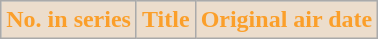<table class="wikitable plainrowheaders">
<tr bgcolor="#CCCCCC">
<th style="background:#ecddcc; color:#fb9f2a">No. in series</th>
<th style="background:#ecddcc; color:#fb9f2a">Title</th>
<th style="background:#ecddcc; color:#fb9f2a">Original air date<br>


















</th>
</tr>
</table>
